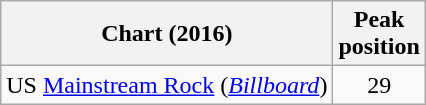<table class="wikitable sortable">
<tr>
<th>Chart (2016)</th>
<th>Peak<br>position</th>
</tr>
<tr>
<td>US <a href='#'>Mainstream Rock</a> (<em><a href='#'>Billboard</a></em>)</td>
<td style="text-align:center;">29</td>
</tr>
</table>
